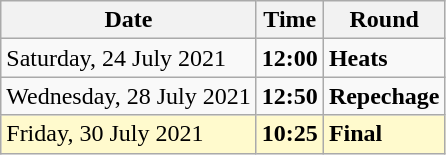<table class="wikitable">
<tr>
<th>Date</th>
<th>Time</th>
<th>Round</th>
</tr>
<tr>
<td>Saturday, 24 July 2021</td>
<td><strong>12:00</strong></td>
<td><strong>Heats</strong></td>
</tr>
<tr>
<td>Wednesday, 28 July 2021</td>
<td><strong>12:50</strong></td>
<td><strong>Repechage</strong></td>
</tr>
<tr style=background:lemonchiffon>
<td>Friday, 30 July 2021</td>
<td><strong>10:25</strong></td>
<td><strong>Final</strong></td>
</tr>
</table>
